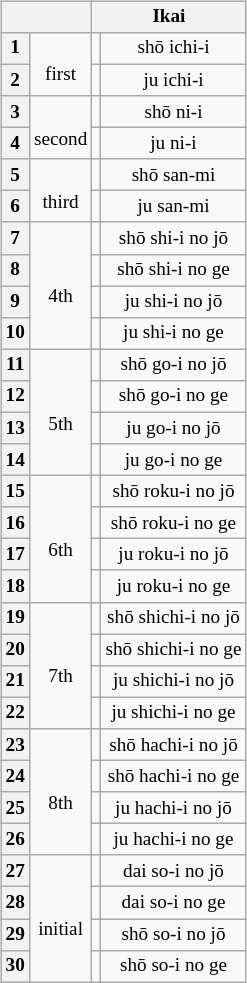<table class="wikitable" style="font-size:80%; text-align:center; float:right">
<tr>
<th colspan="2"></th>
<th colspan="2">Ikai</th>
</tr>
<tr>
<th>1</th>
<td rowspan="2"><br>first</td>
<td></td>
<td>shō ichi-i</td>
</tr>
<tr>
<th>2</th>
<td></td>
<td>ju ichi-i</td>
</tr>
<tr>
<th>3</th>
<td rowspan="2"><br>second</td>
<td></td>
<td>shō ni-i</td>
</tr>
<tr>
<th>4</th>
<td></td>
<td>ju ni-i</td>
</tr>
<tr>
<th>5</th>
<td rowspan="2"><br>third</td>
<td></td>
<td>shō san-mi</td>
</tr>
<tr>
<th>6</th>
<td></td>
<td>ju san-mi</td>
</tr>
<tr>
<th>7</th>
<td rowspan="4"><br>4th</td>
<td></td>
<td>shō shi-i no jō</td>
</tr>
<tr>
<th>8</th>
<td></td>
<td>shō shi-i no ge</td>
</tr>
<tr>
<th>9</th>
<td></td>
<td>ju shi-i no jō</td>
</tr>
<tr>
<th>10</th>
<td></td>
<td>ju shi-i no ge</td>
</tr>
<tr>
<th>11</th>
<td rowspan="4"><br>5th</td>
<td></td>
<td>shō go-i no jō</td>
</tr>
<tr>
<th>12</th>
<td></td>
<td>shō go-i no ge</td>
</tr>
<tr>
<th>13</th>
<td></td>
<td>ju go-i no jō</td>
</tr>
<tr>
<th>14</th>
<td></td>
<td>ju go-i no ge</td>
</tr>
<tr>
<th>15</th>
<td rowspan="4"><br>6th</td>
<td></td>
<td>shō roku-i no jō</td>
</tr>
<tr>
<th>16</th>
<td></td>
<td>shō roku-i no ge</td>
</tr>
<tr>
<th>17</th>
<td></td>
<td>ju roku-i no jō</td>
</tr>
<tr>
<th>18</th>
<td></td>
<td>ju roku-i no ge</td>
</tr>
<tr>
<th>19</th>
<td rowspan="4"><br>7th</td>
<td></td>
<td>shō shichi-i no jō</td>
</tr>
<tr>
<th>20</th>
<td></td>
<td>shō shichi-i no ge</td>
</tr>
<tr>
<th>21</th>
<td></td>
<td>ju shichi-i no jō</td>
</tr>
<tr>
<th>22</th>
<td></td>
<td>ju shichi-i no ge</td>
</tr>
<tr>
<th>23</th>
<td rowspan="4"><br>8th</td>
<td></td>
<td>shō hachi-i no jō</td>
</tr>
<tr>
<th>24</th>
<td></td>
<td>shō hachi-i no ge</td>
</tr>
<tr>
<th>25</th>
<td></td>
<td>ju hachi-i no jō</td>
</tr>
<tr>
<th>26</th>
<td></td>
<td>ju hachi-i no ge</td>
</tr>
<tr>
<th>27</th>
<td rowspan="4"><br>initial</td>
<td></td>
<td>dai so-i no jō</td>
</tr>
<tr>
<th>28</th>
<td></td>
<td>dai so-i no ge</td>
</tr>
<tr>
<th>29</th>
<td></td>
<td>shō so-i no jō</td>
</tr>
<tr>
<th>30</th>
<td></td>
<td>shō so-i no ge</td>
</tr>
</table>
